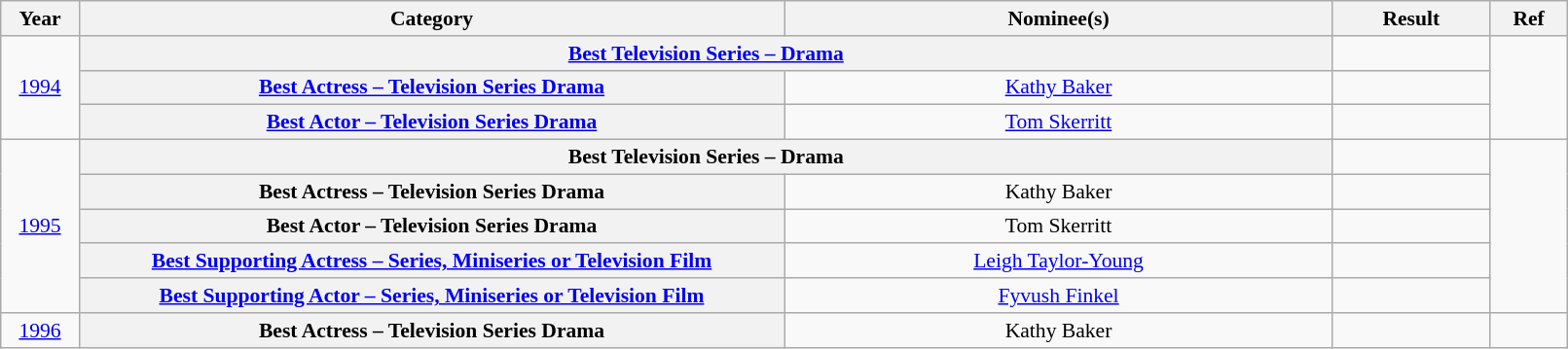<table class="wikitable plainrowheaders" style="font-size: 90%; text-align:center" width=85%>
<tr>
<th scope="col" width="5%">Year</th>
<th scope="col" width="45%">Category</th>
<th scope="col" width="35%">Nominee(s)</th>
<th scope="col" width="10%">Result</th>
<th scope="col" width="5%">Ref</th>
</tr>
<tr>
<td rowspan="3"><a href='#'>1994</a></td>
<th scope="row" style="text-align:center" colspan="2"><a href='#'>Best Television Series – Drama</a></th>
<td></td>
<td rowspan="3"></td>
</tr>
<tr>
<th scope="row" style="text-align:center"><a href='#'>Best Actress – Television Series Drama</a></th>
<td><a href='#'>Kathy Baker</a> </td>
<td></td>
</tr>
<tr>
<th scope="row" style="text-align:center"><a href='#'>Best Actor – Television Series Drama</a></th>
<td><a href='#'>Tom Skerritt</a> </td>
<td></td>
</tr>
<tr>
<td rowspan="5"><a href='#'>1995</a></td>
<th scope="row" style="text-align:center" colspan="2">Best Television Series – Drama</th>
<td></td>
<td rowspan="5"></td>
</tr>
<tr>
<th scope="row" style="text-align:center">Best Actress – Television Series Drama</th>
<td>Kathy Baker </td>
<td></td>
</tr>
<tr>
<th scope="row" style="text-align:center">Best Actor – Television Series Drama</th>
<td>Tom Skerritt </td>
<td></td>
</tr>
<tr>
<th scope="row" style="text-align:center"><a href='#'>Best Supporting Actress – Series, Miniseries or Television Film</a></th>
<td><a href='#'>Leigh Taylor-Young</a> </td>
<td></td>
</tr>
<tr>
<th scope="row" style="text-align:center"><a href='#'>Best Supporting Actor – Series, Miniseries or Television Film</a></th>
<td><a href='#'>Fyvush Finkel</a> </td>
<td></td>
</tr>
<tr>
<td><a href='#'>1996</a></td>
<th scope="row" style="text-align:center">Best Actress – Television Series Drama</th>
<td>Kathy Baker </td>
<td></td>
<td></td>
</tr>
</table>
